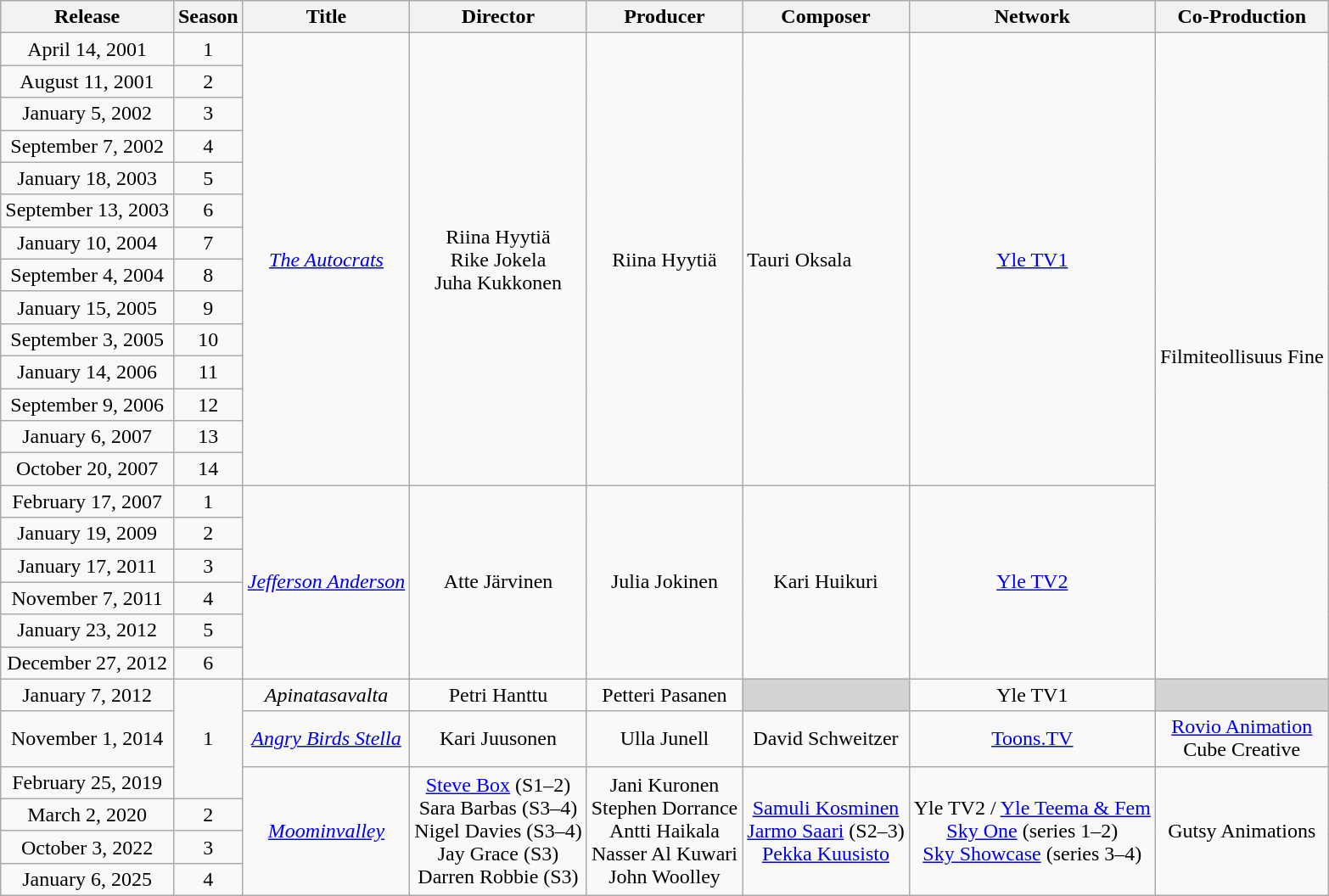<table class="wikitable">
<tr>
<th>Release</th>
<th>Season</th>
<th>Title</th>
<th>Director</th>
<th>Producer</th>
<th>Composer</th>
<th>Network</th>
<th>Co-Production</th>
</tr>
<tr>
<td style="text-align: center;">April 14, 2001</td>
<td style="text-align: center;">1</td>
<td rowspan="14" style="text-align: center;"><em><a href='#'>The Autocrats</a></em></td>
<td rowspan="14" style="text-align: center;">Riina Hyytiä<br>Rike Jokela<br>Juha Kukkonen</td>
<td rowspan="14" style="text-align: center;">Riina Hyytiä</td>
<td rowspan="14">Tauri Oksala</td>
<td rowspan="14" style="text-align: center;"><a href='#'>Yle TV1</a></td>
<td rowspan="20" style="text-align: center;">Filmiteollisuus Fine</td>
</tr>
<tr>
<td style="text-align: center;">August 11, 2001</td>
<td style="text-align: center;">2</td>
</tr>
<tr>
<td style="text-align: center;">January 5, 2002</td>
<td style="text-align: center;">3</td>
</tr>
<tr>
<td style="text-align: center;">September 7, 2002</td>
<td style="text-align: center;">4</td>
</tr>
<tr>
<td style="text-align: center;">January 18, 2003</td>
<td style="text-align: center;">5</td>
</tr>
<tr>
<td style="text-align: center;">September 13, 2003</td>
<td style="text-align: center;">6</td>
</tr>
<tr>
<td style="text-align: center;">January 10, 2004</td>
<td style="text-align: center;">7</td>
</tr>
<tr>
<td style="text-align: center;">September 4, 2004</td>
<td style="text-align: center;">8</td>
</tr>
<tr>
<td style="text-align: center;">January 15, 2005</td>
<td style="text-align: center;">9</td>
</tr>
<tr>
<td style="text-align: center;">September 3, 2005</td>
<td style="text-align: center;">10</td>
</tr>
<tr>
<td style="text-align: center;">January 14, 2006</td>
<td style="text-align: center;">11</td>
</tr>
<tr>
<td style="text-align: center;">September 9, 2006</td>
<td style="text-align: center;">12</td>
</tr>
<tr>
<td style="text-align: center;">January 6, 2007</td>
<td style="text-align: center;">13</td>
</tr>
<tr>
<td style="text-align: center;">October 20, 2007</td>
<td style="text-align: center;">14</td>
</tr>
<tr>
<td style="text-align: center;">February 17, 2007</td>
<td style="text-align: center;">1</td>
<td rowspan="6" style="text-align: center;"><em><a href='#'>Jefferson Anderson</a></em></td>
<td rowspan="6" style="text-align: center;">Atte Järvinen</td>
<td rowspan="6" style="text-align: center;">Julia Jokinen</td>
<td rowspan="6" style="text-align: center;">Kari Huikuri</td>
<td rowspan="6" style="text-align: center;"><a href='#'>Yle TV2</a></td>
</tr>
<tr>
<td style="text-align: center;">January 19, 2009</td>
<td style="text-align: center;">2</td>
</tr>
<tr>
<td style="text-align: center;">January 17, 2011</td>
<td style="text-align: center;">3</td>
</tr>
<tr>
<td style="text-align: center;">November 7, 2011</td>
<td style="text-align: center;">4</td>
</tr>
<tr>
<td style="text-align: center;">January 23, 2012</td>
<td style="text-align: center;">5</td>
</tr>
<tr>
<td style="text-align: center;">December 27, 2012</td>
<td style="text-align: center;">6</td>
</tr>
<tr>
<td style="text-align: center;">January 7, 2012</td>
<td rowspan="3" style="text-align: center;">1</td>
<td style="text-align: center;"><em>Apinatasavalta</em></td>
<td style="text-align: center;">Petri Hanttu</td>
<td style="text-align: center;">Petteri Pasanen</td>
<td style="background-color:#D3D3D3;"></td>
<td style="text-align: center;">Yle TV1</td>
<td style="background-color:#D3D3D3;"></td>
</tr>
<tr>
<td style="text-align: center;">November 1, 2014</td>
<td style="text-align: center;"><em><a href='#'>Angry Birds Stella</a></em></td>
<td style="text-align: center;">Kari Juusonen</td>
<td style="text-align: center;">Ulla Junell</td>
<td style="text-align: center;">David Schweitzer</td>
<td style="text-align: center;"><a href='#'>Toons.TV</a></td>
<td style="text-align: center;"><a href='#'>Rovio Animation</a><br>Cube Creative</td>
</tr>
<tr>
<td style="text-align:center;">February 25, 2019</td>
<td rowspan="6" style="text-align:center;"><em><a href='#'>Moominvalley</a></em></td>
<td rowspan="6" style="text-align:center;"><a href='#'>Steve Box</a> (S1–2)<br>Sara Barbas (S3–4)<br>Nigel Davies (S3–4)<br>Jay Grace (S3)<br>Darren Robbie (S3)</td>
<td rowspan="6" style="text-align:center;">Jani Kuronen<br>Stephen Dorrance<br>Antti Haikala<br>Nasser Al Kuwari<br>John Woolley</td>
<td rowspan="6" style="text-align:center;"><a href='#'>Samuli Kosminen</a><br><a href='#'>Jarmo Saari</a> (S2–3)<br><a href='#'>Pekka Kuusisto</a></td>
<td rowspan="6" style="text-align:center;">Yle TV2 / <a href='#'>Yle Teema & Fem</a><br><a href='#'>Sky One</a> (series 1–2)<br><a href='#'>Sky Showcase</a> (series 3–4)</td>
<td rowspan="6" style="text-align:center;">Gutsy Animations</td>
</tr>
<tr>
<td style="text-align:center;">March 2, 2020</td>
<td style="text-align:center;">2</td>
</tr>
<tr>
<td style="text-align: center;">October 3, 2022</td>
<td style="text-align: center;">3</td>
</tr>
<tr>
<td style="text-align: center;">January 6, 2025</td>
<td style="text-align: center;">4</td>
</tr>
</table>
